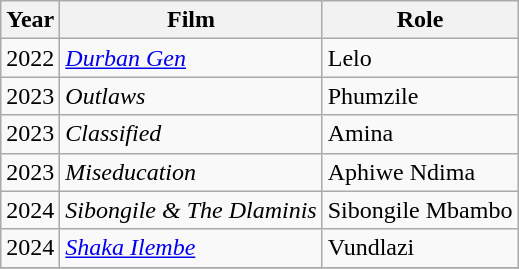<table class="wikitable">
<tr>
<th>Year</th>
<th>Film</th>
<th>Role</th>
</tr>
<tr>
<td>2022</td>
<td><em><a href='#'>Durban Gen</a></em></td>
<td>Lelo</td>
</tr>
<tr>
<td>2023</td>
<td><em>Outlaws</em></td>
<td>Phumzile</td>
</tr>
<tr>
<td>2023</td>
<td><em>Classified</em></td>
<td>Amina</td>
</tr>
<tr>
<td>2023</td>
<td><em>Miseducation</em></td>
<td>Aphiwe Ndima</td>
</tr>
<tr>
<td>2024</td>
<td><em>Sibongile & The Dlaminis</em></td>
<td>Sibongile Mbambo</td>
</tr>
<tr>
<td>2024</td>
<td><em><a href='#'>Shaka Ilembe</a></em></td>
<td>Vundlazi</td>
</tr>
<tr>
</tr>
</table>
